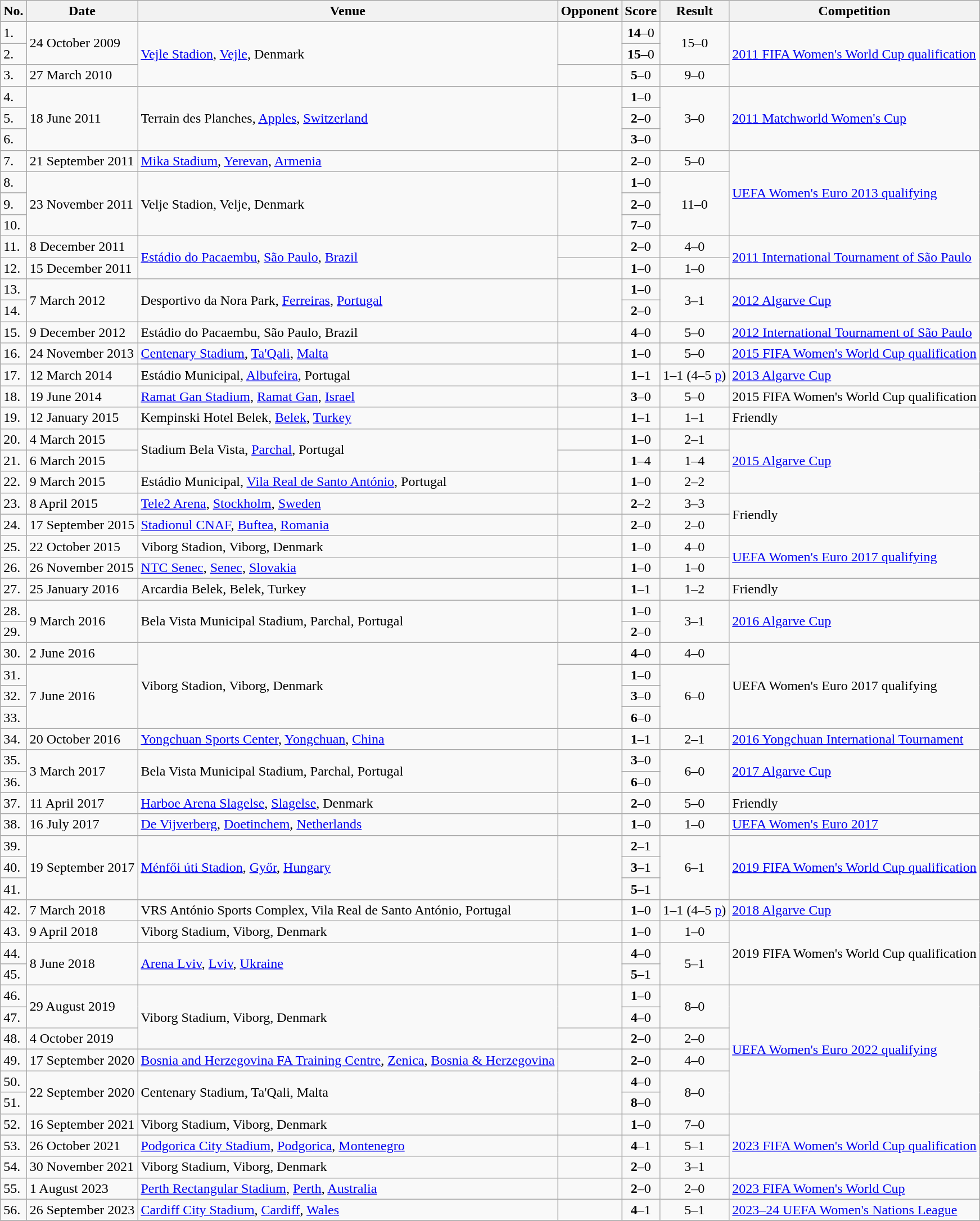<table class="wikitable">
<tr>
<th>No.</th>
<th>Date</th>
<th>Venue</th>
<th>Opponent</th>
<th>Score</th>
<th>Result</th>
<th>Competition</th>
</tr>
<tr>
<td>1.</td>
<td rowspan=2>24 October 2009</td>
<td rowspan=3><a href='#'>Vejle Stadion</a>, <a href='#'>Vejle</a>, Denmark</td>
<td rowspan=2></td>
<td align=center><strong>14</strong>–0</td>
<td rowspan=2 align=center>15–0</td>
<td rowspan=3><a href='#'>2011 FIFA Women's World Cup qualification</a></td>
</tr>
<tr>
<td>2.</td>
<td align=center><strong>15</strong>–0</td>
</tr>
<tr>
<td>3.</td>
<td>27 March 2010</td>
<td></td>
<td align=center><strong>5</strong>–0</td>
<td align=center>9–0</td>
</tr>
<tr>
<td>4.</td>
<td rowspan=3>18 June 2011</td>
<td rowspan=3>Terrain des Planches, <a href='#'>Apples</a>, <a href='#'>Switzerland</a></td>
<td rowspan=3></td>
<td align=center><strong>1</strong>–0</td>
<td rowspan=3 align=center>3–0</td>
<td rowspan=3><a href='#'>2011 Matchworld Women's Cup</a></td>
</tr>
<tr>
<td>5.</td>
<td align=center><strong>2</strong>–0</td>
</tr>
<tr>
<td>6.</td>
<td align=center><strong>3</strong>–0</td>
</tr>
<tr>
<td>7.</td>
<td>21 September 2011</td>
<td><a href='#'>Mika Stadium</a>, <a href='#'>Yerevan</a>, <a href='#'>Armenia</a></td>
<td></td>
<td align=center><strong>2</strong>–0</td>
<td align=center>5–0</td>
<td rowspan=4><a href='#'>UEFA Women's Euro 2013 qualifying</a></td>
</tr>
<tr>
<td>8.</td>
<td rowspan=3>23 November 2011</td>
<td rowspan=3>Velje Stadion, Velje, Denmark</td>
<td rowspan=3></td>
<td align=center><strong>1</strong>–0</td>
<td rowspan=3 align=center>11–0</td>
</tr>
<tr>
<td>9.</td>
<td align=center><strong>2</strong>–0</td>
</tr>
<tr>
<td>10.</td>
<td align=center><strong>7</strong>–0</td>
</tr>
<tr>
<td>11.</td>
<td>8 December 2011</td>
<td rowspan=2><a href='#'>Estádio do Pacaembu</a>, <a href='#'>São Paulo</a>, <a href='#'>Brazil</a></td>
<td></td>
<td align=center><strong>2</strong>–0</td>
<td align=center>4–0</td>
<td rowspan=2><a href='#'>2011 International Tournament of São Paulo</a></td>
</tr>
<tr>
<td>12.</td>
<td>15 December 2011</td>
<td></td>
<td align=center><strong>1</strong>–0</td>
<td align=center>1–0</td>
</tr>
<tr>
<td>13.</td>
<td rowspan=2>7 March 2012</td>
<td rowspan=2>Desportivo da Nora Park, <a href='#'>Ferreiras</a>, <a href='#'>Portugal</a></td>
<td rowspan=2></td>
<td align=center><strong>1</strong>–0</td>
<td rowspan=2 align=center>3–1</td>
<td rowspan=2><a href='#'>2012 Algarve Cup</a></td>
</tr>
<tr>
<td>14.</td>
<td align=center><strong>2</strong>–0</td>
</tr>
<tr>
<td>15.</td>
<td>9 December 2012</td>
<td>Estádio do Pacaembu, São Paulo, Brazil</td>
<td></td>
<td align=center><strong>4</strong>–0</td>
<td align=center>5–0</td>
<td><a href='#'>2012 International Tournament of São Paulo</a></td>
</tr>
<tr>
<td>16.</td>
<td>24 November 2013</td>
<td><a href='#'>Centenary Stadium</a>, <a href='#'>Ta'Qali</a>, <a href='#'>Malta</a></td>
<td></td>
<td align=center><strong>1</strong>–0</td>
<td align=center>5–0</td>
<td><a href='#'>2015 FIFA Women's World Cup qualification</a></td>
</tr>
<tr>
<td>17.</td>
<td>12 March 2014</td>
<td>Estádio Municipal, <a href='#'>Albufeira</a>, Portugal</td>
<td></td>
<td align=center><strong>1</strong>–1</td>
<td align=center>1–1 (4–5 <a href='#'>p</a>)</td>
<td><a href='#'>2013 Algarve Cup</a></td>
</tr>
<tr>
<td>18.</td>
<td>19 June 2014</td>
<td><a href='#'>Ramat Gan Stadium</a>, <a href='#'>Ramat Gan</a>, <a href='#'>Israel</a></td>
<td></td>
<td align=center><strong>3</strong>–0</td>
<td align=center>5–0</td>
<td>2015 FIFA Women's World Cup qualification</td>
</tr>
<tr>
<td>19.</td>
<td>12 January 2015</td>
<td>Kempinski Hotel Belek, <a href='#'>Belek</a>, <a href='#'>Turkey</a></td>
<td></td>
<td align=center><strong>1</strong>–1</td>
<td align=center>1–1</td>
<td>Friendly</td>
</tr>
<tr>
<td>20.</td>
<td>4 March 2015</td>
<td rowspan=2>Stadium Bela Vista, <a href='#'>Parchal</a>, Portugal</td>
<td></td>
<td align=center><strong>1</strong>–0</td>
<td align=center>2–1</td>
<td rowspan=3><a href='#'>2015 Algarve Cup</a></td>
</tr>
<tr>
<td>21.</td>
<td>6 March 2015</td>
<td></td>
<td align=center><strong>1</strong>–4</td>
<td align=center>1–4</td>
</tr>
<tr>
<td>22.</td>
<td>9 March 2015</td>
<td>Estádio Municipal, <a href='#'>Vila Real de Santo António</a>, Portugal</td>
<td></td>
<td align=center><strong>1</strong>–0</td>
<td align=center>2–2</td>
</tr>
<tr>
<td>23.</td>
<td>8 April 2015</td>
<td><a href='#'>Tele2 Arena</a>, <a href='#'>Stockholm</a>, <a href='#'>Sweden</a></td>
<td></td>
<td align=center><strong>2</strong>–2</td>
<td align=center>3–3</td>
<td rowspan=2>Friendly</td>
</tr>
<tr>
<td>24.</td>
<td>17 September 2015</td>
<td><a href='#'>Stadionul CNAF</a>, <a href='#'>Buftea</a>, <a href='#'>Romania</a></td>
<td></td>
<td align=center><strong>2</strong>–0</td>
<td align=center>2–0</td>
</tr>
<tr>
<td>25.</td>
<td>22 October 2015</td>
<td>Viborg Stadion, Viborg, Denmark</td>
<td></td>
<td align=center><strong>1</strong>–0</td>
<td align=center>4–0</td>
<td rowspan=2><a href='#'>UEFA Women's Euro 2017 qualifying</a></td>
</tr>
<tr>
<td>26.</td>
<td>26 November 2015</td>
<td><a href='#'>NTC Senec</a>, <a href='#'>Senec</a>, <a href='#'>Slovakia</a></td>
<td></td>
<td align=center><strong>1</strong>–0</td>
<td align=center>1–0</td>
</tr>
<tr>
<td>27.</td>
<td>25 January 2016</td>
<td>Arcardia Belek, Belek, Turkey</td>
<td></td>
<td align=center><strong>1</strong>–1</td>
<td align=center>1–2</td>
<td>Friendly</td>
</tr>
<tr>
<td>28.</td>
<td rowspan=2>9 March 2016</td>
<td rowspan=2>Bela Vista Municipal Stadium, Parchal, Portugal</td>
<td rowspan=2></td>
<td align=center><strong>1</strong>–0</td>
<td rowspan=2 align=center>3–1</td>
<td rowspan=2><a href='#'>2016 Algarve Cup</a></td>
</tr>
<tr>
<td>29.</td>
<td align=center><strong>2</strong>–0</td>
</tr>
<tr>
<td>30.</td>
<td>2 June 2016</td>
<td rowspan=4>Viborg Stadion, Viborg, Denmark</td>
<td></td>
<td align=center><strong>4</strong>–0</td>
<td align=center>4–0</td>
<td rowspan=4>UEFA Women's Euro 2017 qualifying</td>
</tr>
<tr>
<td>31.</td>
<td rowspan=3>7 June 2016</td>
<td rowspan=3></td>
<td align=center><strong>1</strong>–0</td>
<td rowspan=3 align=center>6–0</td>
</tr>
<tr>
<td>32.</td>
<td align=center><strong>3</strong>–0</td>
</tr>
<tr>
<td>33.</td>
<td align=center><strong>6</strong>–0</td>
</tr>
<tr>
<td>34.</td>
<td>20 October 2016</td>
<td><a href='#'>Yongchuan Sports Center</a>, <a href='#'>Yongchuan</a>, <a href='#'>China</a></td>
<td></td>
<td align=center><strong>1</strong>–1</td>
<td align=center>2–1</td>
<td><a href='#'>2016 Yongchuan International Tournament</a></td>
</tr>
<tr>
<td>35.</td>
<td rowspan=2>3 March 2017</td>
<td rowspan=2>Bela Vista Municipal Stadium, Parchal, Portugal</td>
<td rowspan=2></td>
<td align=center><strong>3</strong>–0</td>
<td rowspan=2 align=center>6–0</td>
<td rowspan=2><a href='#'>2017 Algarve Cup</a></td>
</tr>
<tr>
<td>36.</td>
<td align=center><strong>6</strong>–0</td>
</tr>
<tr>
<td>37.</td>
<td>11 April 2017</td>
<td><a href='#'>Harboe Arena Slagelse</a>, <a href='#'>Slagelse</a>, Denmark</td>
<td></td>
<td align=center><strong>2</strong>–0</td>
<td align=center>5–0</td>
<td>Friendly</td>
</tr>
<tr>
<td>38.</td>
<td>16 July 2017</td>
<td><a href='#'>De Vijverberg</a>, <a href='#'>Doetinchem</a>, <a href='#'>Netherlands</a></td>
<td></td>
<td align=center><strong>1</strong>–0</td>
<td align=center>1–0</td>
<td><a href='#'>UEFA Women's Euro 2017</a></td>
</tr>
<tr>
<td>39.</td>
<td rowspan=3>19 September 2017</td>
<td rowspan=3><a href='#'>Ménfői úti Stadion</a>, <a href='#'>Győr</a>, <a href='#'>Hungary</a></td>
<td rowspan=3></td>
<td align=center><strong>2</strong>–1</td>
<td rowspan=3 align=center>6–1</td>
<td rowspan=3><a href='#'>2019 FIFA Women's World Cup qualification</a></td>
</tr>
<tr>
<td>40.</td>
<td align=center><strong>3</strong>–1</td>
</tr>
<tr>
<td>41.</td>
<td align=center><strong>5</strong>–1</td>
</tr>
<tr>
<td>42.</td>
<td>7 March 2018</td>
<td>VRS António Sports Complex, Vila Real de Santo António, Portugal</td>
<td></td>
<td align=center><strong>1</strong>–0</td>
<td align=center>1–1 (4–5 <a href='#'>p</a>)</td>
<td><a href='#'>2018 Algarve Cup</a></td>
</tr>
<tr>
<td>43.</td>
<td>9 April 2018</td>
<td>Viborg Stadium, Viborg, Denmark</td>
<td></td>
<td align=center><strong>1</strong>–0</td>
<td align=center>1–0</td>
<td rowspan=3>2019 FIFA Women's World Cup qualification</td>
</tr>
<tr>
<td>44.</td>
<td rowspan=2>8 June 2018</td>
<td rowspan=2><a href='#'>Arena Lviv</a>, <a href='#'>Lviv</a>, <a href='#'>Ukraine</a></td>
<td rowspan=2></td>
<td align=center><strong>4</strong>–0</td>
<td rowspan=2 align=center>5–1</td>
</tr>
<tr>
<td>45.</td>
<td align=center><strong>5</strong>–1</td>
</tr>
<tr>
<td>46.</td>
<td rowspan=2>29 August 2019</td>
<td rowspan=3>Viborg Stadium, Viborg, Denmark</td>
<td rowspan=2></td>
<td align=center><strong>1</strong>–0</td>
<td rowspan=2 align=center>8–0</td>
<td rowspan=6><a href='#'>UEFA Women's Euro 2022 qualifying</a></td>
</tr>
<tr>
<td>47.</td>
<td align=center><strong>4</strong>–0</td>
</tr>
<tr>
<td>48.</td>
<td>4 October 2019</td>
<td></td>
<td align=center><strong>2</strong>–0</td>
<td align=center>2–0</td>
</tr>
<tr>
<td>49.</td>
<td>17 September 2020</td>
<td><a href='#'>Bosnia and Herzegovina FA Training Centre</a>, <a href='#'>Zenica</a>, <a href='#'>Bosnia & Herzegovina</a></td>
<td></td>
<td align=center><strong>2</strong>–0</td>
<td align=center>4–0</td>
</tr>
<tr>
<td>50.</td>
<td rowspan=2>22 September 2020</td>
<td rowspan=2>Centenary Stadium, Ta'Qali, Malta</td>
<td rowspan=2></td>
<td align=center><strong>4</strong>–0</td>
<td rowspan=2 align=center>8–0</td>
</tr>
<tr>
<td>51.</td>
<td align=center><strong>8</strong>–0</td>
</tr>
<tr>
<td>52.</td>
<td>16 September 2021</td>
<td>Viborg Stadium, Viborg, Denmark</td>
<td></td>
<td align=center><strong>1</strong>–0</td>
<td align=center>7–0</td>
<td rowspan=3><a href='#'>2023 FIFA Women's World Cup qualification</a></td>
</tr>
<tr>
<td>53.</td>
<td>26 October 2021</td>
<td><a href='#'>Podgorica City Stadium</a>, <a href='#'>Podgorica</a>, <a href='#'>Montenegro</a></td>
<td></td>
<td align=center><strong>4</strong>–1</td>
<td align=center>5–1</td>
</tr>
<tr>
<td>54.</td>
<td>30 November 2021</td>
<td>Viborg Stadium, Viborg, Denmark</td>
<td></td>
<td align=center><strong>2</strong>–0</td>
<td align=center>3–1</td>
</tr>
<tr>
<td>55.</td>
<td>1 August 2023</td>
<td><a href='#'>Perth Rectangular Stadium</a>, <a href='#'>Perth</a>, <a href='#'>Australia</a></td>
<td></td>
<td align=center><strong>2</strong>–0</td>
<td align=center>2–0</td>
<td><a href='#'>2023 FIFA Women's World Cup</a></td>
</tr>
<tr>
<td>56.</td>
<td>26 September 2023</td>
<td><a href='#'>Cardiff City Stadium</a>, <a href='#'>Cardiff</a>, <a href='#'>Wales</a></td>
<td></td>
<td align=center><strong>4</strong>–1</td>
<td align=center>5–1</td>
<td><a href='#'>2023–24 UEFA Women's Nations League</a></td>
</tr>
<tr>
</tr>
</table>
